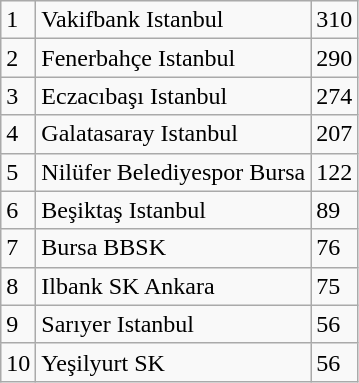<table class="wikitable">
<tr>
<td>1</td>
<td>Vakifbank Istanbul</td>
<td>310</td>
</tr>
<tr>
<td>2</td>
<td>Fenerbahçe Istanbul</td>
<td>290</td>
</tr>
<tr>
<td>3</td>
<td>Eczacıbaşı Istanbul</td>
<td>274</td>
</tr>
<tr>
<td>4</td>
<td>Galatasaray Istanbul</td>
<td>207</td>
</tr>
<tr>
<td>5</td>
<td>Nilüfer Belediyespor Bursa</td>
<td>122</td>
</tr>
<tr>
<td>6</td>
<td>Beşiktaş Istanbul</td>
<td>89</td>
</tr>
<tr>
<td>7</td>
<td>Bursa BBSK</td>
<td>76</td>
</tr>
<tr>
<td>8</td>
<td>Ilbank SK Ankara</td>
<td>75</td>
</tr>
<tr>
<td>9</td>
<td>Sarıyer Istanbul</td>
<td>56</td>
</tr>
<tr>
<td>10</td>
<td>Yeşilyurt SK</td>
<td>56</td>
</tr>
</table>
